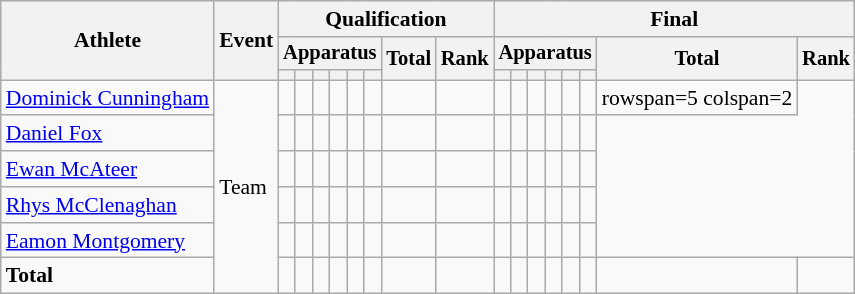<table class="wikitable" style="font-size:90%">
<tr>
<th rowspan=3>Athlete</th>
<th rowspan=3>Event</th>
<th colspan =8>Qualification</th>
<th colspan =8>Final</th>
</tr>
<tr style="font-size:95%">
<th colspan=6>Apparatus</th>
<th rowspan=2>Total</th>
<th rowspan=2>Rank</th>
<th colspan=6>Apparatus</th>
<th rowspan=2>Total</th>
<th rowspan=2>Rank</th>
</tr>
<tr style="font-size:95%">
<th></th>
<th></th>
<th></th>
<th></th>
<th></th>
<th></th>
<th></th>
<th></th>
<th></th>
<th></th>
<th></th>
<th></th>
</tr>
<tr align=center>
<td align=left><a href='#'>Dominick Cunningham</a></td>
<td align=left rowspan=6>Team</td>
<td></td>
<td></td>
<td></td>
<td></td>
<td></td>
<td></td>
<td></td>
<td></td>
<td></td>
<td></td>
<td></td>
<td></td>
<td></td>
<td></td>
<td>rowspan=5 colspan=2</td>
</tr>
<tr align=center>
<td align=left><a href='#'>Daniel Fox</a></td>
<td></td>
<td></td>
<td></td>
<td></td>
<td></td>
<td></td>
<td></td>
<td></td>
<td></td>
<td></td>
<td></td>
<td></td>
<td></td>
<td></td>
</tr>
<tr align=center>
<td align=left><a href='#'>Ewan McAteer</a></td>
<td></td>
<td></td>
<td></td>
<td></td>
<td></td>
<td></td>
<td></td>
<td></td>
<td></td>
<td></td>
<td></td>
<td></td>
<td></td>
<td></td>
</tr>
<tr align=center>
<td align=left><a href='#'>Rhys McClenaghan</a></td>
<td></td>
<td></td>
<td></td>
<td></td>
<td></td>
<td></td>
<td></td>
<td></td>
<td></td>
<td></td>
<td></td>
<td></td>
<td></td>
<td></td>
</tr>
<tr align=center>
<td align=left><a href='#'>Eamon Montgomery</a></td>
<td></td>
<td></td>
<td></td>
<td></td>
<td></td>
<td></td>
<td></td>
<td></td>
<td></td>
<td></td>
<td></td>
<td></td>
<td></td>
<td></td>
</tr>
<tr align=center>
<td align=left><strong>Total</strong></td>
<td></td>
<td></td>
<td></td>
<td></td>
<td></td>
<td></td>
<td></td>
<td></td>
<td></td>
<td></td>
<td></td>
<td></td>
<td></td>
<td></td>
<td></td>
<td></td>
</tr>
</table>
